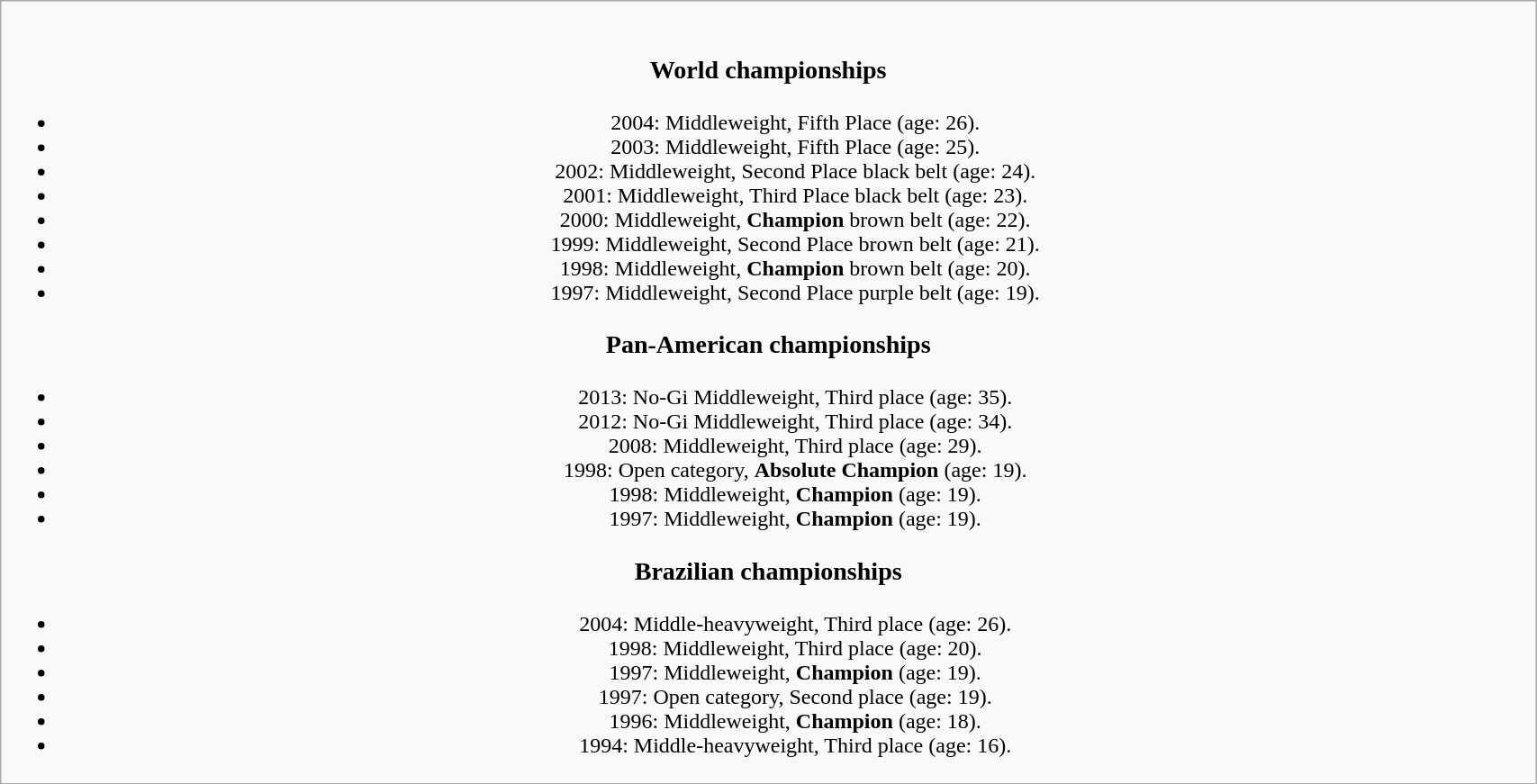<table class="wikitable" style="text-align:center; width:90%;">
<tr>
<td><br><h3>World championships</h3><ul><li>2004: Middleweight, Fifth Place (age: 26). </li><li>2003: Middleweight, Fifth Place (age: 25). </li><li>2002: Middleweight, Second Place black belt (age: 24).</li><li>2001: Middleweight, Third Place black belt (age: 23).</li><li>2000: Middleweight, <strong>Champion</strong> brown belt (age: 22).</li><li>1999: Middleweight, Second Place brown belt (age: 21).</li><li>1998: Middleweight, <strong>Champion</strong> brown belt (age: 20).</li><li>1997: Middleweight, Second Place purple belt (age: 19).</li></ul><h3>Pan-American championships</h3><ul><li>2013: No-Gi Middleweight, Third place (age: 35).</li><li>2012: No-Gi Middleweight, Third place (age: 34).</li><li>2008: Middleweight, Third place (age: 29).</li><li>1998: Open category,  <strong>Absolute Champion</strong> (age: 19).</li><li>1998: Middleweight,  <strong>Champion</strong> (age: 19).</li><li>1997: Middleweight,  <strong>Champion</strong> (age: 19).</li></ul><h3>Brazilian championships</h3><ul><li>2004: Middle-heavyweight, Third place (age: 26).</li><li>1998: Middleweight, Third place (age: 20).</li><li>1997: Middleweight,  <strong>Champion</strong> (age: 19).</li><li>1997: Open category, Second place (age: 19).</li><li>1996: Middleweight,  <strong>Champion</strong> (age: 18).</li><li>1994: Middle-heavyweight, Third place (age: 16).</li></ul></td>
</tr>
</table>
